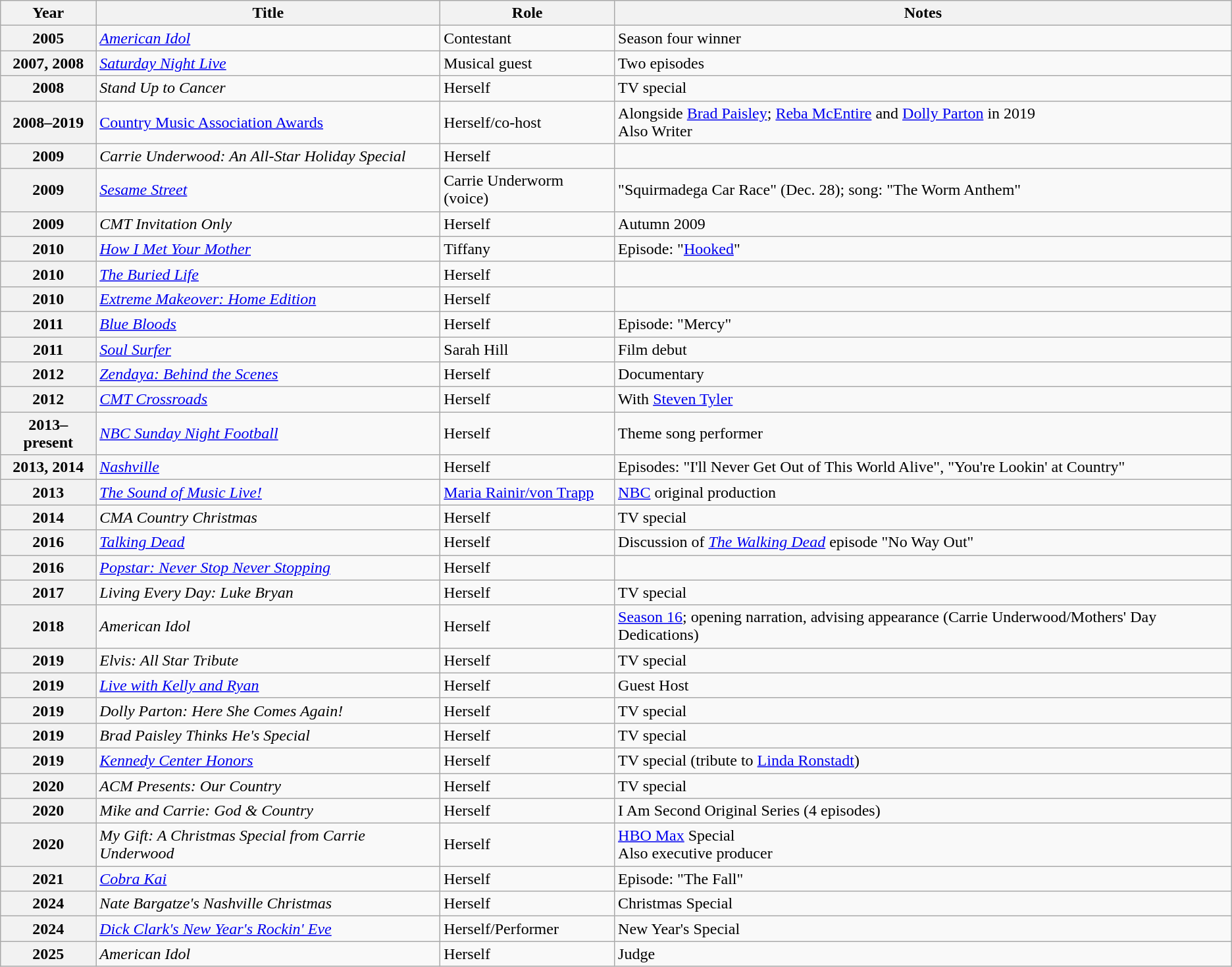<table class="wikitable plainrowheaders sortable">
<tr>
<th scope="col">Year</th>
<th scope="col">Title</th>
<th scope="col">Role</th>
<th scope="col" class="unsortable">Notes</th>
</tr>
<tr>
<th scope="row">2005</th>
<td><em><a href='#'>American Idol</a></em></td>
<td>Contestant</td>
<td>Season four winner</td>
</tr>
<tr>
<th scope="row">2007, 2008</th>
<td><em><a href='#'>Saturday Night Live</a></em></td>
<td>Musical guest</td>
<td>Two episodes</td>
</tr>
<tr>
<th scope="row">2008</th>
<td><em>Stand Up to Cancer</em></td>
<td>Herself</td>
<td>TV special</td>
</tr>
<tr>
<th scope="row">2008–2019</th>
<td><a href='#'>Country Music Association Awards</a></td>
<td>Herself/co-host</td>
<td>Alongside <a href='#'>Brad Paisley</a>; <a href='#'>Reba McEntire</a> and <a href='#'>Dolly Parton</a> in 2019<br>Also Writer</td>
</tr>
<tr>
<th scope="row">2009</th>
<td><em>Carrie Underwood: An All-Star Holiday Special</em></td>
<td>Herself</td>
<td></td>
</tr>
<tr>
<th scope="row">2009</th>
<td><em><a href='#'>Sesame Street</a></em></td>
<td>Carrie Underworm (voice)</td>
<td>"Squirmadega Car Race" (Dec. 28); song: "The Worm Anthem"</td>
</tr>
<tr>
<th scope="row">2009</th>
<td><em>CMT Invitation Only</em></td>
<td>Herself</td>
<td>Autumn 2009</td>
</tr>
<tr>
<th scope="row">2010</th>
<td><em><a href='#'>How I Met Your Mother</a></em></td>
<td>Tiffany</td>
<td>Episode: "<a href='#'>Hooked</a>"</td>
</tr>
<tr>
<th scope="row">2010</th>
<td><em><a href='#'>The Buried Life</a></em></td>
<td>Herself</td>
<td></td>
</tr>
<tr>
<th scope="row">2010</th>
<td><em><a href='#'>Extreme Makeover: Home Edition</a></em></td>
<td>Herself</td>
<td></td>
</tr>
<tr>
<th scope="row">2011</th>
<td><em><a href='#'>Blue Bloods</a></em></td>
<td>Herself</td>
<td>Episode: "Mercy"</td>
</tr>
<tr>
<th scope="row">2011</th>
<td><em><a href='#'>Soul Surfer</a></em></td>
<td>Sarah Hill</td>
<td>Film debut</td>
</tr>
<tr>
<th scope="row">2012</th>
<td><em><a href='#'>Zendaya: Behind the Scenes</a></em></td>
<td>Herself</td>
<td>Documentary</td>
</tr>
<tr>
<th scope="row">2012</th>
<td><em><a href='#'>CMT Crossroads</a></em></td>
<td>Herself</td>
<td>With <a href='#'>Steven Tyler</a></td>
</tr>
<tr>
<th scope="row">2013–present</th>
<td><em><a href='#'>NBC Sunday Night Football</a></em></td>
<td>Herself</td>
<td>Theme song performer</td>
</tr>
<tr>
<th scope="row">2013, 2014</th>
<td><em><a href='#'>Nashville</a></em></td>
<td>Herself</td>
<td>Episodes: "I'll Never Get Out of This World Alive", "You're Lookin' at Country"</td>
</tr>
<tr>
<th scope="row">2013</th>
<td><em><a href='#'>The Sound of Music Live!</a></em></td>
<td><a href='#'>Maria Rainir/von Trapp</a></td>
<td><a href='#'>NBC</a> original production</td>
</tr>
<tr>
<th scope="row">2014</th>
<td><em>CMA Country Christmas</em></td>
<td>Herself</td>
<td>TV special</td>
</tr>
<tr>
<th scope="row">2016</th>
<td><em><a href='#'>Talking Dead</a></em></td>
<td>Herself</td>
<td>Discussion of <em><a href='#'>The Walking Dead</a></em> episode "No Way Out"</td>
</tr>
<tr>
<th scope="row">2016</th>
<td><em><a href='#'>Popstar: Never Stop Never Stopping</a></em></td>
<td>Herself</td>
<td></td>
</tr>
<tr>
<th scope="row">2017</th>
<td><em>Living Every Day: Luke Bryan</em></td>
<td>Herself</td>
<td>TV special</td>
</tr>
<tr>
<th scope="row">2018</th>
<td><em>American Idol</em></td>
<td>Herself</td>
<td><a href='#'>Season 16</a>; opening narration, advising appearance (Carrie Underwood/Mothers' Day Dedications)</td>
</tr>
<tr>
<th scope="row">2019</th>
<td><em>Elvis: All Star Tribute</em></td>
<td>Herself</td>
<td>TV special</td>
</tr>
<tr>
<th scope="row">2019</th>
<td><em><a href='#'>Live with Kelly and Ryan</a></em></td>
<td>Herself</td>
<td>Guest Host</td>
</tr>
<tr>
<th scope="row">2019</th>
<td><em>Dolly Parton: Here She Comes Again!</em></td>
<td>Herself</td>
<td>TV special</td>
</tr>
<tr>
<th scope="row">2019</th>
<td><em>Brad Paisley Thinks He's Special</em></td>
<td>Herself</td>
<td>TV special</td>
</tr>
<tr>
<th scope="row">2019</th>
<td><em><a href='#'>Kennedy Center Honors</a></em></td>
<td>Herself</td>
<td>TV special (tribute to <a href='#'>Linda Ronstadt</a>)</td>
</tr>
<tr>
<th scope="row">2020</th>
<td><em>ACM Presents: Our Country</em></td>
<td>Herself</td>
<td>TV special</td>
</tr>
<tr>
<th scope="row">2020</th>
<td><em>Mike and Carrie: God & Country</em></td>
<td>Herself</td>
<td>I Am Second Original Series (4 episodes)</td>
</tr>
<tr>
<th scope="row">2020</th>
<td><em>My Gift: A Christmas Special from Carrie Underwood</em></td>
<td>Herself</td>
<td><a href='#'>HBO Max</a> Special<br>Also executive producer</td>
</tr>
<tr>
<th scope="row">2021</th>
<td><em><a href='#'>Cobra Kai</a></em></td>
<td>Herself</td>
<td>Episode: "The Fall"</td>
</tr>
<tr>
<th scope="row">2024</th>
<td><em>Nate Bargatze's Nashville Christmas</em></td>
<td>Herself</td>
<td>Christmas Special</td>
</tr>
<tr>
<th scope="row">2024</th>
<td><em><a href='#'>Dick Clark's New Year's Rockin' Eve</a></em></td>
<td>Herself/Performer</td>
<td>New Year's Special</td>
</tr>
<tr>
<th scope="row">2025</th>
<td><em>American Idol</em></td>
<td>Herself</td>
<td>Judge</td>
</tr>
</table>
